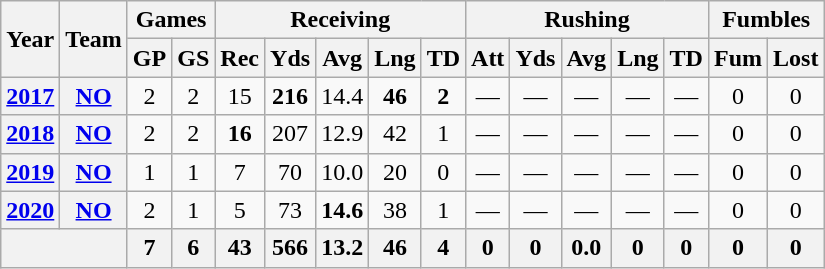<table class="wikitable" style="text-align:center;">
<tr>
<th rowspan="2">Year</th>
<th rowspan="2">Team</th>
<th colspan="2">Games</th>
<th colspan="5">Receiving</th>
<th colspan="5">Rushing</th>
<th colspan="2">Fumbles</th>
</tr>
<tr>
<th>GP</th>
<th>GS</th>
<th>Rec</th>
<th>Yds</th>
<th>Avg</th>
<th>Lng</th>
<th>TD</th>
<th>Att</th>
<th>Yds</th>
<th>Avg</th>
<th>Lng</th>
<th>TD</th>
<th>Fum</th>
<th>Lost</th>
</tr>
<tr>
<th><a href='#'>2017</a></th>
<th><a href='#'>NO</a></th>
<td>2</td>
<td>2</td>
<td>15</td>
<td><strong>216</strong></td>
<td>14.4</td>
<td><strong>46</strong></td>
<td><strong>2</strong></td>
<td>—</td>
<td>—</td>
<td>—</td>
<td>—</td>
<td>—</td>
<td>0</td>
<td>0</td>
</tr>
<tr>
<th><a href='#'>2018</a></th>
<th><a href='#'>NO</a></th>
<td>2</td>
<td>2</td>
<td><strong>16</strong></td>
<td>207</td>
<td>12.9</td>
<td>42</td>
<td>1</td>
<td>—</td>
<td>—</td>
<td>—</td>
<td>—</td>
<td>—</td>
<td>0</td>
<td>0</td>
</tr>
<tr>
<th><a href='#'>2019</a></th>
<th><a href='#'>NO</a></th>
<td>1</td>
<td>1</td>
<td>7</td>
<td>70</td>
<td>10.0</td>
<td>20</td>
<td>0</td>
<td>—</td>
<td>—</td>
<td>—</td>
<td>—</td>
<td>—</td>
<td>0</td>
<td>0</td>
</tr>
<tr>
<th><a href='#'>2020</a></th>
<th><a href='#'>NO</a></th>
<td>2</td>
<td>1</td>
<td>5</td>
<td>73</td>
<td><strong>14.6</strong></td>
<td>38</td>
<td>1</td>
<td>—</td>
<td>—</td>
<td>—</td>
<td>—</td>
<td>—</td>
<td>0</td>
<td>0</td>
</tr>
<tr>
<th colspan="2"></th>
<th>7</th>
<th>6</th>
<th>43</th>
<th>566</th>
<th>13.2</th>
<th>46</th>
<th>4</th>
<th>0</th>
<th>0</th>
<th>0.0</th>
<th>0</th>
<th>0</th>
<th>0</th>
<th>0</th>
</tr>
</table>
